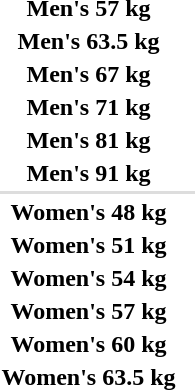<table>
<tr>
<th scope="row">Men's 57 kg</th>
<td></td>
<td></td>
<td></td>
</tr>
<tr>
<th scope="row">Men's 63.5 kg</th>
<td></td>
<td></td>
<td></td>
</tr>
<tr>
<th scope="row">Men's 67 kg</th>
<td></td>
<td></td>
<td></td>
</tr>
<tr>
<th scope="row">Men's 71 kg</th>
<td></td>
<td></td>
<td></td>
</tr>
<tr>
<th scope="row">Men's 81 kg</th>
<td></td>
<td></td>
<td></td>
</tr>
<tr>
<th scope="row">Men's 91 kg</th>
<td></td>
<td></td>
<td></td>
</tr>
<tr bgcolor=#DDDDDD>
<td colspan=4></td>
</tr>
<tr>
<th scope="row">Women's 48 kg</th>
<td></td>
<td></td>
<td></td>
</tr>
<tr>
<th scope="row">Women's 51 kg</th>
<td></td>
<td></td>
<td></td>
</tr>
<tr>
<th scope="row">Women's 54 kg</th>
<td></td>
<td></td>
<td></td>
</tr>
<tr>
<th scope="row">Women's 57 kg</th>
<td></td>
<td></td>
<td></td>
</tr>
<tr>
<th scope="row">Women's 60 kg</th>
<td></td>
<td></td>
<td></td>
</tr>
<tr>
<th scope="row">Women's 63.5 kg</th>
<td></td>
<td></td>
<td></td>
</tr>
</table>
